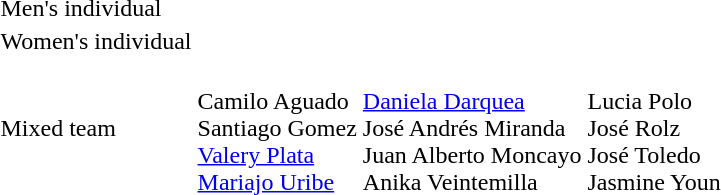<table>
<tr>
<td>Men's individual</td>
<td></td>
<td></td>
<td nowrap></td>
</tr>
<tr>
<td nowrap>Women's individual</td>
<td></td>
<td></td>
<td></td>
</tr>
<tr>
<td>Mixed team</td>
<td nowrap><br>Camilo Aguado<br>Santiago Gomez<br><a href='#'>Valery Plata</a><br><a href='#'>Mariajo Uribe</a></td>
<td nowrap><br><a href='#'>Daniela Darquea</a><br>José Andrés Miranda<br>Juan Alberto Moncayo<br>Anika Veintemilla</td>
<td nowrap><br>Lucia Polo<br>José Rolz<br>José Toledo<br>Jasmine Youn</td>
</tr>
</table>
